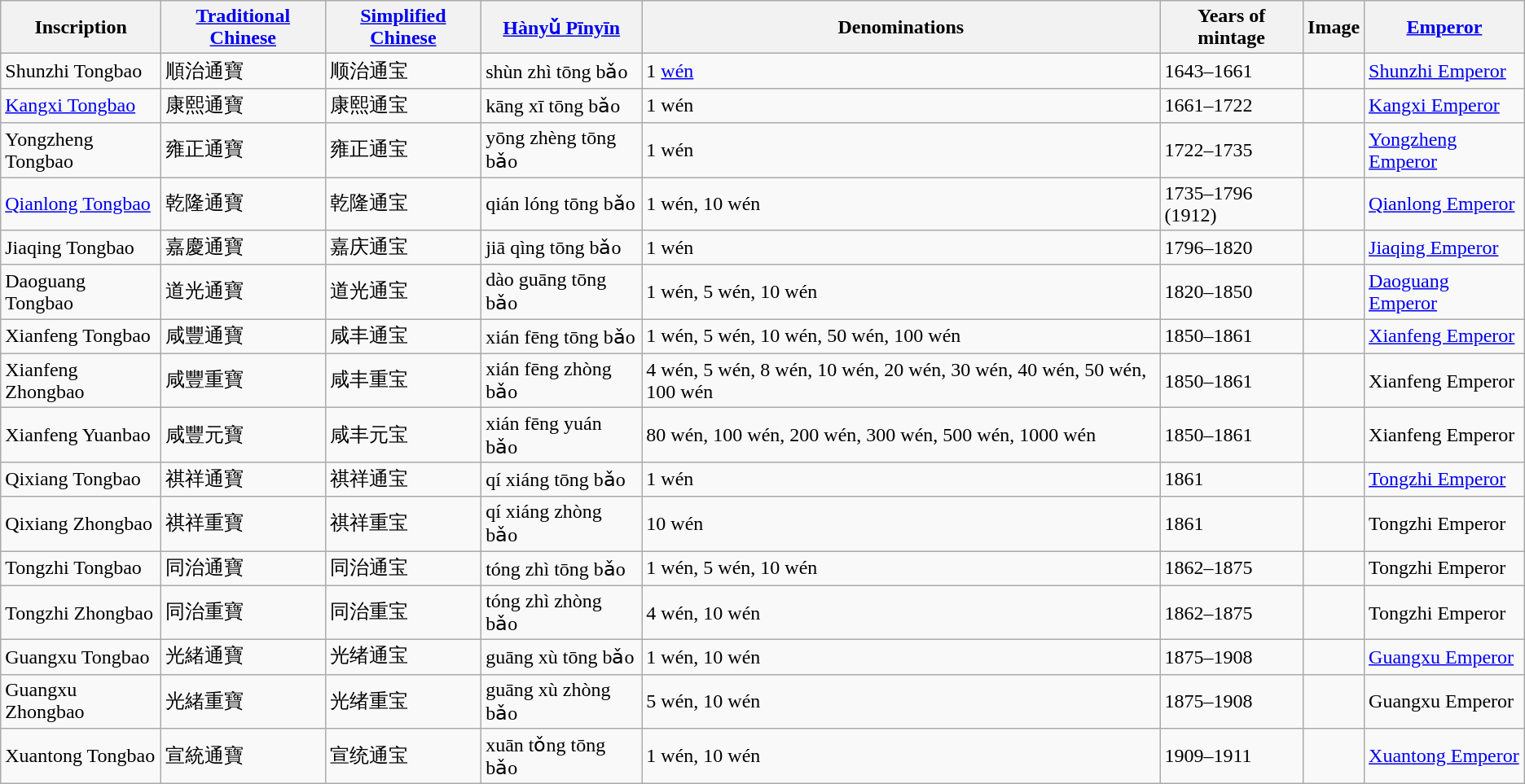<table class="wikitable">
<tr>
<th>Inscription</th>
<th><a href='#'>Traditional Chinese</a></th>
<th><a href='#'>Simplified Chinese</a></th>
<th><a href='#'>Hànyǔ Pīnyīn</a></th>
<th>Denominations</th>
<th>Years of mintage</th>
<th>Image</th>
<th><a href='#'>Emperor</a></th>
</tr>
<tr>
<td>Shunzhi Tongbao</td>
<td>順治通寶</td>
<td>顺治通宝</td>
<td>shùn zhì tōng bǎo</td>
<td>1 <a href='#'>wén</a></td>
<td>1643–1661</td>
<td></td>
<td><a href='#'>Shunzhi Emperor</a></td>
</tr>
<tr>
<td><a href='#'>Kangxi Tongbao</a></td>
<td>康熙通寶</td>
<td>康熙通宝</td>
<td>kāng xī tōng bǎo</td>
<td>1 wén</td>
<td>1661–1722</td>
<td></td>
<td><a href='#'>Kangxi Emperor</a></td>
</tr>
<tr>
<td>Yongzheng Tongbao</td>
<td>雍正通寶</td>
<td>雍正通宝</td>
<td>yōng zhèng tōng bǎo</td>
<td>1 wén</td>
<td>1722–1735</td>
<td></td>
<td><a href='#'>Yongzheng Emperor</a></td>
</tr>
<tr>
<td><a href='#'>Qianlong Tongbao</a></td>
<td>乾隆通寶</td>
<td>乾隆通宝</td>
<td>qián lóng tōng bǎo</td>
<td>1 wén, 10 wén</td>
<td>1735–1796 (1912)</td>
<td></td>
<td><a href='#'>Qianlong Emperor</a></td>
</tr>
<tr>
<td>Jiaqing Tongbao</td>
<td>嘉慶通寶</td>
<td>嘉庆通宝</td>
<td>jiā qìng tōng bǎo</td>
<td>1 wén</td>
<td>1796–1820</td>
<td></td>
<td><a href='#'>Jiaqing Emperor</a></td>
</tr>
<tr>
<td>Daoguang Tongbao</td>
<td>道光通寶</td>
<td>道光通宝</td>
<td>dào guāng tōng bǎo</td>
<td>1 wén, 5 wén, 10 wén</td>
<td>1820–1850</td>
<td></td>
<td><a href='#'>Daoguang Emperor</a></td>
</tr>
<tr>
<td>Xianfeng Tongbao</td>
<td>咸豐通寶</td>
<td>咸丰通宝</td>
<td>xián fēng tōng bǎo</td>
<td>1 wén, 5 wén, 10 wén, 50 wén, 100 wén</td>
<td>1850–1861</td>
<td></td>
<td><a href='#'>Xianfeng Emperor</a></td>
</tr>
<tr>
<td>Xianfeng Zhongbao</td>
<td>咸豐重寶</td>
<td>咸丰重宝</td>
<td>xián fēng zhòng bǎo</td>
<td>4 wén, 5 wén, 8 wén, 10 wén, 20 wén, 30 wén, 40 wén, 50 wén, 100 wén</td>
<td>1850–1861</td>
<td></td>
<td>Xianfeng Emperor</td>
</tr>
<tr>
<td>Xianfeng Yuanbao</td>
<td>咸豐元寶</td>
<td>咸丰元宝</td>
<td>xián fēng yuán bǎo</td>
<td>80 wén, 100 wén, 200 wén, 300 wén, 500 wén, 1000 wén</td>
<td>1850–1861</td>
<td></td>
<td>Xianfeng Emperor</td>
</tr>
<tr>
<td>Qixiang Tongbao</td>
<td>祺祥通寶</td>
<td>祺祥通宝</td>
<td>qí xiáng tōng bǎo</td>
<td>1 wén</td>
<td>1861</td>
<td></td>
<td><a href='#'>Tongzhi Emperor</a></td>
</tr>
<tr>
<td>Qixiang Zhongbao</td>
<td>祺祥重寶</td>
<td>祺祥重宝</td>
<td>qí xiáng zhòng bǎo</td>
<td>10 wén</td>
<td>1861</td>
<td></td>
<td>Tongzhi Emperor</td>
</tr>
<tr>
<td>Tongzhi Tongbao</td>
<td>同治通寶</td>
<td>同治通宝</td>
<td>tóng zhì tōng bǎo</td>
<td>1 wén, 5 wén, 10 wén</td>
<td>1862–1875</td>
<td></td>
<td>Tongzhi Emperor</td>
</tr>
<tr>
<td>Tongzhi Zhongbao</td>
<td>同治重寶</td>
<td>同治重宝</td>
<td>tóng zhì zhòng bǎo</td>
<td>4 wén, 10 wén</td>
<td>1862–1875</td>
<td></td>
<td>Tongzhi Emperor</td>
</tr>
<tr>
<td>Guangxu Tongbao</td>
<td>光緒通寶</td>
<td>光绪通宝</td>
<td>guāng xù tōng bǎo</td>
<td>1 wén, 10 wén</td>
<td>1875–1908</td>
<td></td>
<td><a href='#'>Guangxu Emperor</a></td>
</tr>
<tr>
<td>Guangxu Zhongbao</td>
<td>光緒重寶</td>
<td>光绪重宝</td>
<td>guāng xù zhòng bǎo</td>
<td>5 wén, 10 wén</td>
<td>1875–1908</td>
<td></td>
<td>Guangxu Emperor</td>
</tr>
<tr>
<td>Xuantong Tongbao</td>
<td>宣統通寶</td>
<td>宣统通宝</td>
<td>xuān tǒng tōng bǎo</td>
<td>1 wén, 10 wén</td>
<td>1909–1911</td>
<td></td>
<td><a href='#'>Xuantong Emperor</a></td>
</tr>
</table>
